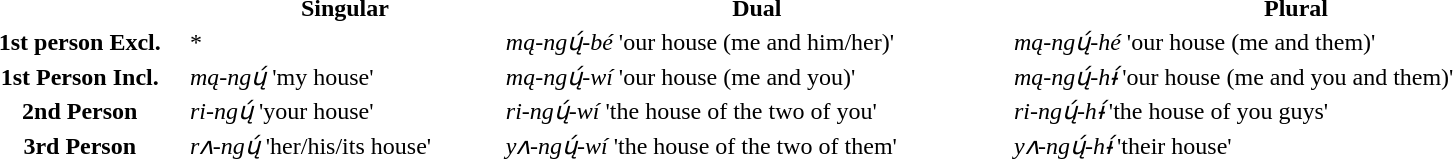<table style="width:85%; height:100px">
<tr>
<th> </th>
<th>Singular</th>
<th>Dual</th>
<th>Plural</th>
</tr>
<tr>
<th>1st person Excl.</th>
<td>*</td>
<td><em>mą-ngų́-bé</em> 'our house (me and him/her)'</td>
<td><em>mą-ngų́-hé</em> 'our house (me and them)'</td>
</tr>
<tr>
<th>1st Person Incl.</th>
<td><em>mą-ngų́</em> 'my house'</td>
<td><em>mą-ngų́-wí</em> 'our house (me and you)'</td>
<td><em>mą-ngų́-hɨ́</em> 'our house (me and you and them)'</td>
</tr>
<tr>
<th>2nd Person</th>
<td><em>ri-ngų́</em> 'your house'</td>
<td><em>ri-ngų́-wí</em> 'the house of the two of you'</td>
<td><em>ri-ngų́-hɨ́</em> 'the house of you guys'</td>
</tr>
<tr>
<th>3rd Person</th>
<td><em>rʌ-ngų́</em> 'her/his/its house'</td>
<td><em>yʌ-ngų́-wí</em> 'the house of the two of them'</td>
<td><em>yʌ-ngų́-hɨ́</em> 'their house'</td>
</tr>
</table>
